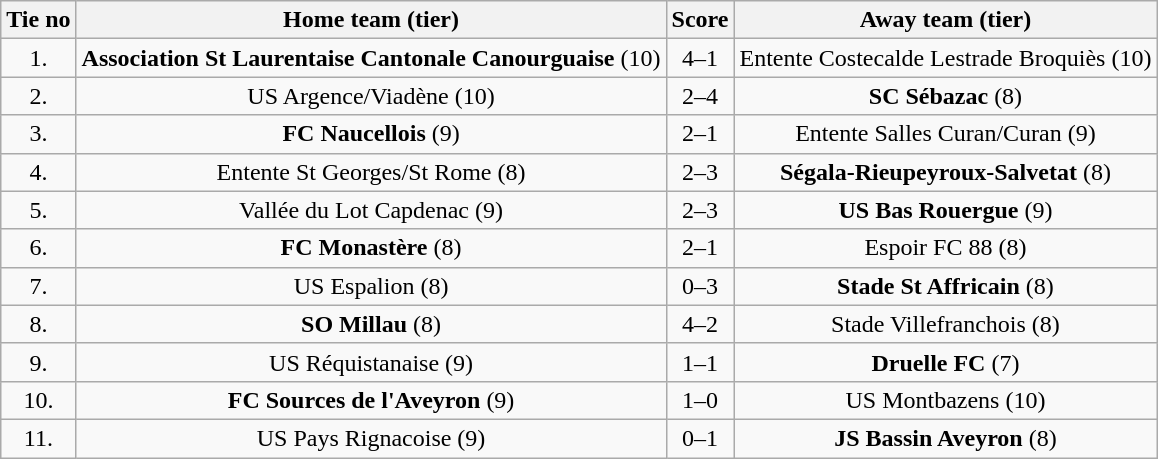<table class="wikitable" style="text-align: center">
<tr>
<th>Tie no</th>
<th>Home team (tier)</th>
<th>Score</th>
<th>Away team (tier)</th>
</tr>
<tr>
<td>1.</td>
<td><strong>Association St Laurentaise Cantonale Canourguaise</strong> (10)</td>
<td>4–1</td>
<td>Entente Costecalde Lestrade Broquiès (10)</td>
</tr>
<tr>
<td>2.</td>
<td>US Argence/Viadène (10)</td>
<td>2–4</td>
<td><strong>SC Sébazac</strong> (8)</td>
</tr>
<tr>
<td>3.</td>
<td><strong>FC Naucellois</strong> (9)</td>
<td>2–1 </td>
<td>Entente Salles Curan/Curan (9)</td>
</tr>
<tr>
<td>4.</td>
<td>Entente St Georges/St Rome (8)</td>
<td>2–3 </td>
<td><strong>Ségala-Rieupeyroux-Salvetat</strong> (8)</td>
</tr>
<tr>
<td>5.</td>
<td>Vallée du Lot Capdenac (9)</td>
<td>2–3</td>
<td><strong>US Bas Rouergue</strong> (9)</td>
</tr>
<tr>
<td>6.</td>
<td><strong>FC Monastère</strong> (8)</td>
<td>2–1</td>
<td>Espoir FC 88 (8)</td>
</tr>
<tr>
<td>7.</td>
<td>US Espalion (8)</td>
<td>0–3</td>
<td><strong>Stade St Affricain</strong> (8)</td>
</tr>
<tr>
<td>8.</td>
<td><strong>SO Millau</strong> (8)</td>
<td>4–2 </td>
<td>Stade Villefranchois (8)</td>
</tr>
<tr>
<td>9.</td>
<td>US Réquistanaise (9)</td>
<td>1–1 </td>
<td><strong>Druelle FC</strong> (7)</td>
</tr>
<tr>
<td>10.</td>
<td><strong>FC Sources de l'Aveyron</strong> (9)</td>
<td>1–0</td>
<td>US Montbazens (10)</td>
</tr>
<tr>
<td>11.</td>
<td>US Pays Rignacoise (9)</td>
<td>0–1</td>
<td><strong>JS Bassin Aveyron</strong> (8)</td>
</tr>
</table>
